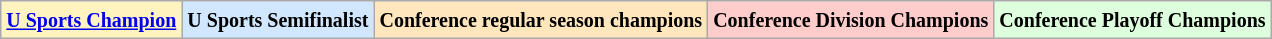<table class="wikitable">
<tr>
<td bgcolor="#FFF3BF"><small><strong><a href='#'>U Sports Champion</a> </strong></small></td>
<td bgcolor="#D0E7FF"><small><strong>U Sports Semifinalist</strong></small></td>
<td bgcolor="#FFE6BD"><small><strong>Conference regular season champions</strong></small></td>
<td bgcolor="#FFCCCC"><small><strong>Conference Division Champions</strong></small></td>
<td bgcolor="#ddffdd"><small><strong>Conference Playoff Champions</strong></small></td>
</tr>
</table>
